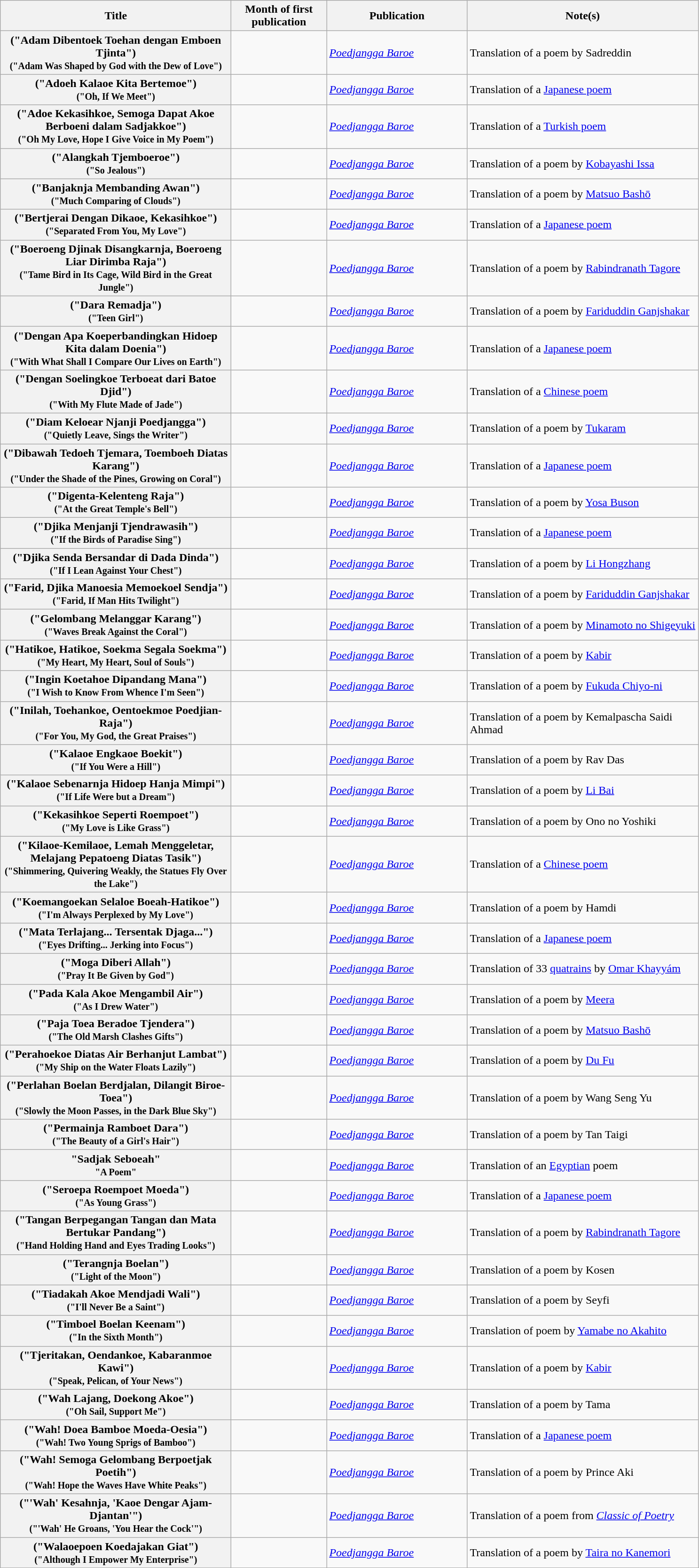<table class="wikitable plainrowheaders sortable" style="margin-right: 0;">
<tr>
<th scope="col"  style="width:20em;">Title</th>
<th scope="col"  style="width:8em;">Month of first publication</th>
<th scope="col"  style="width:12em;">Publication</th>
<th scope="col"  style="width:20em;" class="unsortable">Note(s)</th>
</tr>
<tr>
<th scope="row">("Adam Dibentoek Toehan dengan Emboen Tjinta")<br><small>("Adam Was Shaped by God with the Dew of Love")</small></th>
<td></td>
<td><em><a href='#'>Poedjangga Baroe</a></em> </td>
<td>Translation of a poem by Sadreddin</td>
</tr>
<tr>
<th scope="row">("Adoeh Kalaoe Kita Bertemoe")<br><small>("Oh, If We Meet")</small></th>
<td></td>
<td><em><a href='#'>Poedjangga Baroe</a></em> </td>
<td>Translation of a <a href='#'>Japanese poem</a></td>
</tr>
<tr>
<th scope="row">("Adoe Kekasihkoe, Semoga Dapat Akoe Berboeni dalam Sadjakkoe")<br><small>("Oh My Love, Hope I Give Voice in My Poem")</small></th>
<td></td>
<td><em><a href='#'>Poedjangga Baroe</a></em> </td>
<td>Translation of a <a href='#'>Turkish poem</a></td>
</tr>
<tr>
<th scope="row">("Alangkah Tjemboeroe")<br><small>("So Jealous")</small></th>
<td></td>
<td><em><a href='#'>Poedjangga Baroe</a></em> </td>
<td>Translation of a poem by <a href='#'>Kobayashi Issa</a></td>
</tr>
<tr>
<th scope="row">("Banjaknja Membanding Awan")<br><small>("Much Comparing of Clouds")</small></th>
<td></td>
<td><em><a href='#'>Poedjangga Baroe</a></em> </td>
<td>Translation of a poem by <a href='#'>Matsuo Bashō</a></td>
</tr>
<tr>
<th scope="row">("Bertjerai Dengan Dikaoe, Kekasihkoe")<br><small>("Separated From You, My Love")</small></th>
<td></td>
<td><em><a href='#'>Poedjangga Baroe</a></em> </td>
<td>Translation of a <a href='#'>Japanese poem</a></td>
</tr>
<tr>
<th scope="row">("Boeroeng Djinak Disangkarnja, Boeroeng Liar Dirimba Raja")<br><small>("Tame Bird in Its Cage, Wild Bird in the Great Jungle")</small></th>
<td></td>
<td><em><a href='#'>Poedjangga Baroe</a></em> </td>
<td>Translation of a poem by <a href='#'>Rabindranath Tagore</a></td>
</tr>
<tr>
<th scope="row">("Dara Remadja")<br><small>("Teen Girl")</small></th>
<td></td>
<td><em><a href='#'>Poedjangga Baroe</a></em> </td>
<td>Translation of a poem by <a href='#'>Fariduddin Ganjshakar</a></td>
</tr>
<tr>
<th scope="row">("Dengan Apa Koeperbandingkan Hidoep Kita dalam Doenia")<br><small>("With What Shall I Compare Our Lives on Earth")</small></th>
<td></td>
<td><em><a href='#'>Poedjangga Baroe</a></em> </td>
<td>Translation of a <a href='#'>Japanese poem</a></td>
</tr>
<tr>
<th scope="row">("Dengan Soelingkoe Terboeat dari Batoe Djid")<br><small>("With My Flute Made of Jade")</small></th>
<td></td>
<td><em><a href='#'>Poedjangga Baroe</a></em> </td>
<td>Translation of a <a href='#'>Chinese poem</a></td>
</tr>
<tr>
<th scope="row">("Diam Keloear Njanji Poedjangga")<br><small>("Quietly Leave, Sings the Writer")</small></th>
<td></td>
<td><em><a href='#'>Poedjangga Baroe</a></em> </td>
<td>Translation of a poem by <a href='#'>Tukaram</a></td>
</tr>
<tr>
<th scope="row">("Dibawah Tedoeh Tjemara, Toemboeh Diatas Karang")<br><small>("Under the Shade of the Pines, Growing on Coral")</small></th>
<td></td>
<td><em><a href='#'>Poedjangga Baroe</a></em> </td>
<td>Translation of a <a href='#'>Japanese poem</a></td>
</tr>
<tr>
<th scope="row">("Digenta-Kelenteng Raja")<br><small>("At the Great Temple's Bell")</small></th>
<td></td>
<td><em><a href='#'>Poedjangga Baroe</a></em> </td>
<td>Translation of a poem by <a href='#'>Yosa Buson</a></td>
</tr>
<tr>
<th scope="row">("Djika Menjanji Tjendrawasih")<br><small>("If the Birds of Paradise Sing")</small></th>
<td></td>
<td><em><a href='#'>Poedjangga Baroe</a></em> </td>
<td>Translation of a <a href='#'>Japanese poem</a></td>
</tr>
<tr>
<th scope="row">("Djika Senda Bersandar di Dada Dinda")<br><small>("If I Lean Against Your Chest")</small></th>
<td></td>
<td><em><a href='#'>Poedjangga Baroe</a></em> </td>
<td>Translation of a poem by <a href='#'>Li Hongzhang</a></td>
</tr>
<tr>
<th scope="row">("Farid, Djika Manoesia Memoekoel Sendja")<br><small>("Farid, If Man Hits Twilight")</small></th>
<td></td>
<td><em><a href='#'>Poedjangga Baroe</a></em> </td>
<td>Translation of a poem by <a href='#'>Fariduddin Ganjshakar</a></td>
</tr>
<tr>
<th scope="row">("Gelombang Melanggar Karang")<br><small>("Waves Break Against the Coral")</small></th>
<td></td>
<td><em><a href='#'>Poedjangga Baroe</a></em> </td>
<td>Translation of a poem by <a href='#'>Minamoto no Shigeyuki</a></td>
</tr>
<tr>
<th scope="row">("Hatikoe, Hatikoe, Soekma Segala Soekma")<br><small>("My Heart, My Heart, Soul of Souls")</small></th>
<td></td>
<td><em><a href='#'>Poedjangga Baroe</a></em>  </td>
<td>Translation of a poem by <a href='#'>Kabir</a></td>
</tr>
<tr>
<th scope="row">("Ingin Koetahoe Dipandang Mana")<br><small>("I Wish to Know From Whence I'm Seen")</small></th>
<td></td>
<td><em><a href='#'>Poedjangga Baroe</a></em> </td>
<td>Translation of a poem by <a href='#'>Fukuda Chiyo-ni</a></td>
</tr>
<tr>
<th scope="row">("Inilah, Toehankoe, Oentoekmoe Poedjian-Raja")<br><small>("For You, My God, the Great Praises")</small></th>
<td></td>
<td><em><a href='#'>Poedjangga Baroe</a></em> </td>
<td>Translation of a poem by Kemalpascha Saidi Ahmad</td>
</tr>
<tr>
<th scope="row">("Kalaoe Engkaoe Boekit")<br><small>("If You Were a Hill")</small></th>
<td></td>
<td><em><a href='#'>Poedjangga Baroe</a></em> </td>
<td>Translation of a poem by Rav Das</td>
</tr>
<tr>
<th scope="row">("Kalaoe Sebenarnja Hidoep Hanja Mimpi")<br><small>("If Life Were but a Dream")</small></th>
<td></td>
<td><em><a href='#'>Poedjangga Baroe</a></em> </td>
<td>Translation of a poem by <a href='#'>Li Bai</a></td>
</tr>
<tr>
<th scope="row">("Kekasihkoe Seperti Roempoet")<br><small>("My Love is Like Grass")</small></th>
<td></td>
<td><em><a href='#'>Poedjangga Baroe</a></em> </td>
<td>Translation of a poem by Ono no Yoshiki</td>
</tr>
<tr>
<th scope="row">("Kilaoe-Kemilaoe, Lemah Menggeletar, Melajang Pepatoeng Diatas Tasik")<br><small>("Shimmering, Quivering Weakly, the Statues Fly Over the Lake")</small></th>
<td></td>
<td><em><a href='#'>Poedjangga Baroe</a></em> </td>
<td>Translation of a <a href='#'>Chinese poem</a></td>
</tr>
<tr>
<th scope="row">("Koemangoekan Selaloe Boeah-Hatikoe")<br><small>("I'm Always Perplexed by My Love")</small></th>
<td></td>
<td><em><a href='#'>Poedjangga Baroe</a></em> </td>
<td>Translation of a poem by Hamdi</td>
</tr>
<tr>
<th scope="row">("Mata Terlajang... Tersentak Djaga...")<br><small>("Eyes Drifting... Jerking into Focus")</small></th>
<td></td>
<td><em><a href='#'>Poedjangga Baroe</a></em> </td>
<td>Translation of a <a href='#'>Japanese poem</a></td>
</tr>
<tr>
<th scope="row">("Moga Diberi Allah")<br><small>("Pray It Be Given by God")</small></th>
<td></td>
<td><em><a href='#'>Poedjangga Baroe</a></em>  </td>
<td>Translation of 33 <a href='#'>quatrains</a> by <a href='#'>Omar Khayyám</a></td>
</tr>
<tr>
<th scope="row">("Pada Kala Akoe Mengambil Air")<br><small>("As I Drew Water")</small></th>
<td></td>
<td><em><a href='#'>Poedjangga Baroe</a></em>  </td>
<td>Translation of a poem by <a href='#'>Meera</a></td>
</tr>
<tr>
<th scope="row">("Paja Toea Beradoe Tjendera")<br><small>("The Old Marsh Clashes Gifts")</small></th>
<td></td>
<td><em><a href='#'>Poedjangga Baroe</a></em> </td>
<td>Translation of a poem by <a href='#'>Matsuo Bashō</a></td>
</tr>
<tr>
<th scope="row">("Perahoekoe Diatas Air Berhanjut Lambat")<br><small>("My Ship on the Water Floats Lazily")</small></th>
<td></td>
<td><em><a href='#'>Poedjangga Baroe</a></em> </td>
<td>Translation of a poem by <a href='#'>Du Fu</a></td>
</tr>
<tr>
<th scope="row">("Perlahan Boelan Berdjalan, Dilangit Biroe-Toea")<br><small>("Slowly the Moon Passes, in the Dark Blue Sky")</small></th>
<td></td>
<td><em><a href='#'>Poedjangga Baroe</a></em> </td>
<td>Translation of a poem by Wang Seng Yu</td>
</tr>
<tr>
<th scope="row">("Permainja Ramboet Dara")<br><small>("The Beauty of a Girl's Hair")</small></th>
<td></td>
<td><em><a href='#'>Poedjangga Baroe</a></em> </td>
<td>Translation of a poem by Tan Taigi</td>
</tr>
<tr>
<th scope="row">"Sadjak Seboeah"<br><small>"A Poem"</small></th>
<td></td>
<td><em><a href='#'>Poedjangga Baroe</a></em>  </td>
<td>Translation of an <a href='#'>Egyptian</a> poem</td>
</tr>
<tr>
<th scope="row">("Seroepa Roempoet Moeda")<br><small>("As Young Grass")</small></th>
<td></td>
<td><em><a href='#'>Poedjangga Baroe</a></em> </td>
<td>Translation of a <a href='#'>Japanese poem</a></td>
</tr>
<tr>
<th scope="row">("Tangan Berpegangan Tangan dan Mata Bertukar Pandang")<br><small>("Hand Holding Hand and Eyes Trading Looks")</small></th>
<td></td>
<td><em><a href='#'>Poedjangga Baroe</a></em> </td>
<td>Translation of a poem by <a href='#'>Rabindranath Tagore</a></td>
</tr>
<tr>
<th scope="row">("Terangnja Boelan")<br><small>("Light of the Moon")</small></th>
<td></td>
<td><em><a href='#'>Poedjangga Baroe</a></em> </td>
<td>Translation of a poem by Kosen</td>
</tr>
<tr>
<th scope="row">("Tiadakah Akoe Mendjadi Wali")<br><small>("I'll Never Be a Saint")</small></th>
<td></td>
<td><em><a href='#'>Poedjangga Baroe</a></em> </td>
<td>Translation of a poem by Seyfi</td>
</tr>
<tr>
<th scope="row">("Timboel Boelan Keenam")<br><small>("In the Sixth Month")</small></th>
<td></td>
<td><em><a href='#'>Poedjangga Baroe</a></em> </td>
<td>Translation of poem by <a href='#'>Yamabe no Akahito</a></td>
</tr>
<tr>
<th scope="row">("Tjeritakan, Oendankoe, Kabaranmoe Kawi")<br><small>("Speak, Pelican, of Your News")</small></th>
<td></td>
<td><em><a href='#'>Poedjangga Baroe</a></em>  </td>
<td>Translation of a poem by <a href='#'>Kabir</a></td>
</tr>
<tr>
<th scope="row">("Wah Lajang, Doekong Akoe")<br><small>("Oh Sail, Support Me")</small></th>
<td></td>
<td><em><a href='#'>Poedjangga Baroe</a></em> </td>
<td>Translation of a poem by Tama</td>
</tr>
<tr>
<th scope="row">("Wah! Doea Bamboe Moeda-Oesia")<br><small>("Wah! Two Young Sprigs of Bamboo")</small></th>
<td></td>
<td><em><a href='#'>Poedjangga Baroe</a></em> </td>
<td>Translation of a <a href='#'>Japanese poem</a></td>
</tr>
<tr>
<th scope="row">("Wah! Semoga Gelombang Berpoetjak Poetih")<br><small>("Wah! Hope the Waves Have White Peaks")</small></th>
<td></td>
<td><em><a href='#'>Poedjangga Baroe</a></em> </td>
<td>Translation of a poem by Prince Aki</td>
</tr>
<tr>
<th scope="row">("'Wah' Kesahnja, 'Kaoe Dengar Ajam-Djantan'")<br><small>("'Wah' He Groans, 'You Hear the Cock'")</small></th>
<td></td>
<td><em><a href='#'>Poedjangga Baroe</a></em> </td>
<td>Translation of a poem from <em><a href='#'>Classic of Poetry</a></em></td>
</tr>
<tr>
<th scope="row">("Walaoepoen Koedajakan Giat")<br><small>("Although I Empower My Enterprise")</small></th>
<td></td>
<td><em><a href='#'>Poedjangga Baroe</a></em> </td>
<td>Translation of a poem by <a href='#'>Taira no Kanemori</a></td>
</tr>
<tr>
</tr>
</table>
